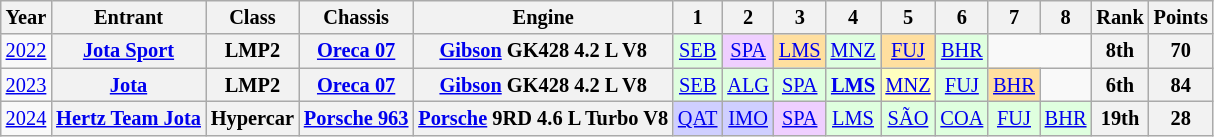<table class="wikitable" style="text-align:center; font-size:85%">
<tr>
<th>Year</th>
<th>Entrant</th>
<th>Class</th>
<th>Chassis</th>
<th>Engine</th>
<th>1</th>
<th>2</th>
<th>3</th>
<th>4</th>
<th>5</th>
<th>6</th>
<th>7</th>
<th>8</th>
<th>Rank</th>
<th>Points</th>
</tr>
<tr>
<td><a href='#'>2022</a></td>
<th nowrap><a href='#'>Jota Sport</a></th>
<th>LMP2</th>
<th nowrap><a href='#'>Oreca 07</a></th>
<th nowrap><a href='#'>Gibson</a> GK428 4.2 L V8</th>
<td style="background:#DFFFDF;"><a href='#'>SEB</a><br></td>
<td style="background:#EFCFFF;"><a href='#'>SPA</a><br></td>
<td style="background:#FFDF9F;"><a href='#'>LMS</a><br></td>
<td style="background:#DFFFDF;"><a href='#'>MNZ</a><br></td>
<td style="background:#FFDF9F;"><a href='#'>FUJ</a><br></td>
<td style="background:#DFFFDF;"><a href='#'>BHR</a><br></td>
<td colspan=2></td>
<th>8th</th>
<th>70</th>
</tr>
<tr>
<td><a href='#'>2023</a></td>
<th nowrap><a href='#'>Jota</a></th>
<th>LMP2</th>
<th nowrap><a href='#'>Oreca 07</a></th>
<th nowrap><a href='#'>Gibson</a> GK428 4.2 L V8</th>
<td style="background:#DFFFDF;"><a href='#'>SEB</a><br></td>
<td style="background:#DFFFDF;"><a href='#'>ALG</a><br></td>
<td style="background:#DFFFDF;"><a href='#'>SPA</a><br></td>
<td style="background:#DFFFDF;"><strong><a href='#'>LMS</a></strong><br></td>
<td style="background:#FFFFBF;"><a href='#'>MNZ</a><br></td>
<td style="background:#DFFFDF;"><a href='#'>FUJ</a><br></td>
<td style="background:#FFDF9F;"><a href='#'>BHR</a><br></td>
<td></td>
<th>6th</th>
<th>84</th>
</tr>
<tr>
<td><a href='#'>2024</a></td>
<th nowrap><a href='#'>Hertz Team Jota</a></th>
<th>Hypercar</th>
<th nowrap><a href='#'>Porsche 963</a></th>
<th nowrap><a href='#'>Porsche</a> 9RD 4.6 L Turbo V8</th>
<td style="background:#CFCFFF;"><a href='#'>QAT</a><br></td>
<td style="background:#CFCFFF;"><a href='#'>IMO</a><br></td>
<td style="background:#EFCFFF;"><a href='#'>SPA</a><br></td>
<td style="background:#DFFFDF;"><a href='#'>LMS</a><br></td>
<td style="background:#DFFFDF;"><a href='#'>SÃO</a><br></td>
<td style="background:#DFFFDF;"><a href='#'>COA</a><br></td>
<td style="background:#DFFFDF;"><a href='#'>FUJ</a><br></td>
<td style="background:#DFFFDF;"><a href='#'>BHR</a><br></td>
<th>19th</th>
<th>28</th>
</tr>
</table>
